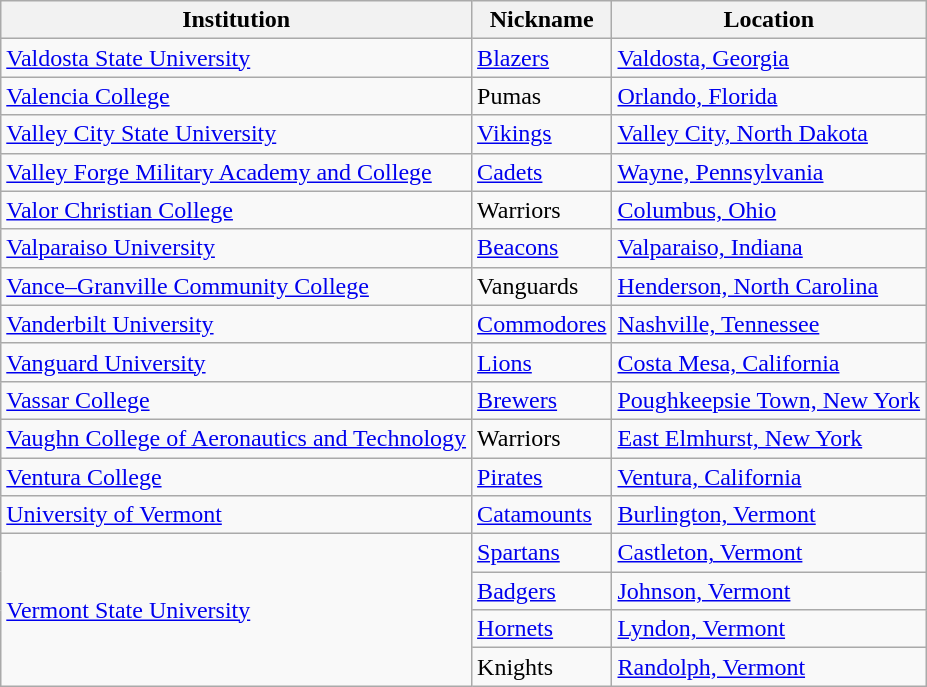<table class="wikitable">
<tr>
<th>Institution</th>
<th>Nickname</th>
<th>Location</th>
</tr>
<tr>
<td><a href='#'>Valdosta State University</a></td>
<td><a href='#'>Blazers</a></td>
<td><a href='#'>Valdosta, Georgia</a></td>
</tr>
<tr>
<td><a href='#'>Valencia College</a></td>
<td>Pumas</td>
<td><a href='#'>Orlando, Florida</a></td>
</tr>
<tr>
<td><a href='#'>Valley City State University</a></td>
<td><a href='#'>Vikings</a></td>
<td><a href='#'>Valley City, North Dakota</a></td>
</tr>
<tr>
<td><a href='#'>Valley Forge Military Academy and College</a></td>
<td><a href='#'>Cadets</a></td>
<td><a href='#'>Wayne, Pennsylvania</a></td>
</tr>
<tr>
<td><a href='#'>Valor Christian College</a></td>
<td>Warriors</td>
<td><a href='#'>Columbus, Ohio</a></td>
</tr>
<tr>
<td><a href='#'>Valparaiso University</a></td>
<td><a href='#'>Beacons</a></td>
<td><a href='#'>Valparaiso, Indiana</a></td>
</tr>
<tr>
<td><a href='#'>Vance–Granville Community College</a></td>
<td>Vanguards</td>
<td><a href='#'>Henderson, North Carolina</a></td>
</tr>
<tr>
<td><a href='#'>Vanderbilt University</a></td>
<td><a href='#'>Commodores</a></td>
<td><a href='#'>Nashville, Tennessee</a></td>
</tr>
<tr>
<td><a href='#'>Vanguard University</a></td>
<td><a href='#'>Lions</a></td>
<td><a href='#'>Costa Mesa, California</a></td>
</tr>
<tr>
<td><a href='#'>Vassar College</a></td>
<td><a href='#'>Brewers</a></td>
<td><a href='#'>Poughkeepsie Town, New York</a></td>
</tr>
<tr>
<td><a href='#'>Vaughn College of Aeronautics and Technology</a></td>
<td>Warriors</td>
<td><a href='#'>East Elmhurst, New York</a></td>
</tr>
<tr>
<td><a href='#'>Ventura College</a></td>
<td><a href='#'>Pirates</a></td>
<td><a href='#'>Ventura, California</a></td>
</tr>
<tr>
<td><a href='#'>University of Vermont</a></td>
<td><a href='#'>Catamounts</a></td>
<td><a href='#'>Burlington, Vermont</a></td>
</tr>
<tr>
<td rowspan="4"><a href='#'>Vermont State University</a></td>
<td><a href='#'>Spartans</a></td>
<td><a href='#'>Castleton, Vermont</a></td>
</tr>
<tr>
<td><a href='#'>Badgers</a></td>
<td><a href='#'>Johnson, Vermont</a></td>
</tr>
<tr>
<td><a href='#'>Hornets</a></td>
<td><a href='#'>Lyndon, Vermont</a></td>
</tr>
<tr>
<td>Knights</td>
<td><a href='#'>Randolph, Vermont</a></td>
</tr>
</table>
